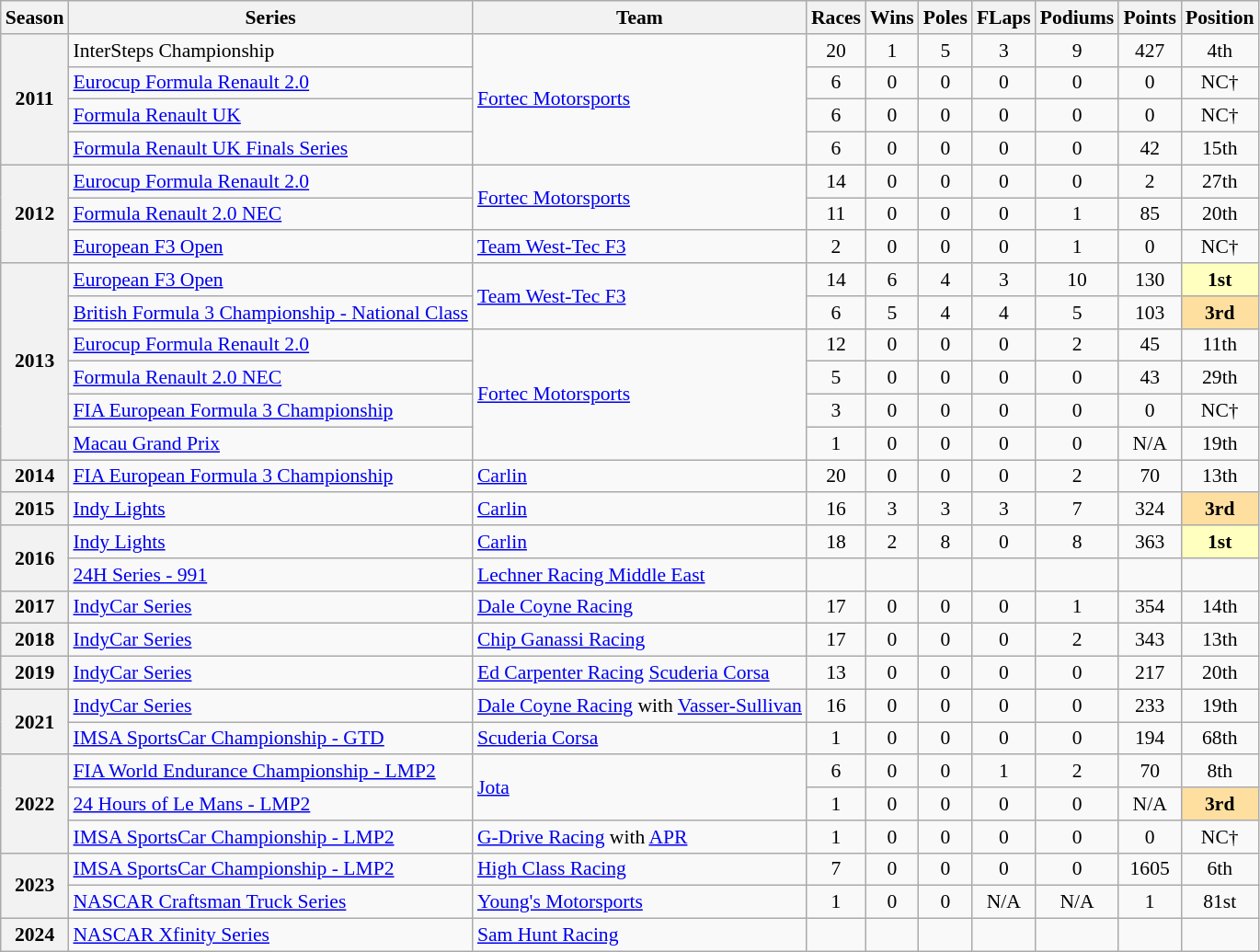<table class="wikitable" style="font-size: 90%; text-align:center">
<tr>
<th>Season</th>
<th>Series</th>
<th>Team</th>
<th>Races</th>
<th>Wins</th>
<th>Poles</th>
<th>FLaps</th>
<th>Podiums</th>
<th>Points</th>
<th>Position</th>
</tr>
<tr>
<th rowspan=4>2011</th>
<td align=left>InterSteps Championship</td>
<td align=left rowspan=4><a href='#'>Fortec Motorsports</a></td>
<td>20</td>
<td>1</td>
<td>5</td>
<td>3</td>
<td>9</td>
<td>427</td>
<td>4th</td>
</tr>
<tr>
<td align=left><a href='#'>Eurocup Formula Renault 2.0</a></td>
<td>6</td>
<td>0</td>
<td>0</td>
<td>0</td>
<td>0</td>
<td>0</td>
<td>NC†</td>
</tr>
<tr>
<td align=left><a href='#'>Formula Renault UK</a></td>
<td>6</td>
<td>0</td>
<td>0</td>
<td>0</td>
<td>0</td>
<td>0</td>
<td>NC†</td>
</tr>
<tr>
<td align=left><a href='#'>Formula Renault UK Finals Series</a></td>
<td>6</td>
<td>0</td>
<td>0</td>
<td>0</td>
<td>0</td>
<td>42</td>
<td>15th</td>
</tr>
<tr>
<th rowspan=3>2012</th>
<td align=left><a href='#'>Eurocup Formula Renault 2.0</a></td>
<td align=left rowspan=2><a href='#'>Fortec Motorsports</a></td>
<td>14</td>
<td>0</td>
<td>0</td>
<td>0</td>
<td>0</td>
<td>2</td>
<td>27th</td>
</tr>
<tr>
<td align=left><a href='#'>Formula Renault 2.0 NEC</a></td>
<td>11</td>
<td>0</td>
<td>0</td>
<td>0</td>
<td>1</td>
<td>85</td>
<td>20th</td>
</tr>
<tr>
<td align=left><a href='#'>European F3 Open</a></td>
<td align=left><a href='#'>Team West-Tec F3</a></td>
<td>2</td>
<td>0</td>
<td>0</td>
<td>0</td>
<td>1</td>
<td>0</td>
<td>NC†</td>
</tr>
<tr>
<th rowspan=6>2013</th>
<td align=left><a href='#'>European F3 Open</a></td>
<td align=left rowspan=2><a href='#'>Team West-Tec F3</a></td>
<td>14</td>
<td>6</td>
<td>4</td>
<td>3</td>
<td>10</td>
<td>130</td>
<td style="background:#FFFFBF;"><strong>1st</strong></td>
</tr>
<tr>
<td align=left nowrap><a href='#'>British Formula 3 Championship - National Class</a></td>
<td>6</td>
<td>5</td>
<td>4</td>
<td>4</td>
<td>5</td>
<td>103</td>
<td style="background:#FFDF9F;"><strong>3rd</strong></td>
</tr>
<tr>
<td align=left><a href='#'>Eurocup Formula Renault 2.0</a></td>
<td align=left rowspan=4><a href='#'>Fortec Motorsports</a></td>
<td>12</td>
<td>0</td>
<td>0</td>
<td>0</td>
<td>2</td>
<td>45</td>
<td>11th</td>
</tr>
<tr>
<td align=left><a href='#'>Formula Renault 2.0 NEC</a></td>
<td>5</td>
<td>0</td>
<td>0</td>
<td>0</td>
<td>0</td>
<td>43</td>
<td>29th</td>
</tr>
<tr>
<td align=left><a href='#'>FIA European Formula 3 Championship</a></td>
<td>3</td>
<td>0</td>
<td>0</td>
<td>0</td>
<td>0</td>
<td>0</td>
<td>NC†</td>
</tr>
<tr>
<td align=left><a href='#'>Macau Grand Prix</a></td>
<td>1</td>
<td>0</td>
<td>0</td>
<td>0</td>
<td>0</td>
<td>N/A</td>
<td>19th</td>
</tr>
<tr>
<th>2014</th>
<td align=left><a href='#'>FIA European Formula 3 Championship</a></td>
<td align=left><a href='#'>Carlin</a></td>
<td>20</td>
<td>0</td>
<td>0</td>
<td>0</td>
<td>2</td>
<td>70</td>
<td>13th</td>
</tr>
<tr>
<th>2015</th>
<td align=left><a href='#'>Indy Lights</a></td>
<td align=left><a href='#'>Carlin</a></td>
<td>16</td>
<td>3</td>
<td>3</td>
<td>3</td>
<td>7</td>
<td>324</td>
<th style="background:#FFDF9F;">3rd</th>
</tr>
<tr>
<th rowspan="2">2016</th>
<td align=left><a href='#'>Indy Lights</a></td>
<td align=left><a href='#'>Carlin</a></td>
<td>18</td>
<td>2</td>
<td>8</td>
<td>0</td>
<td>8</td>
<td>363</td>
<td style="background:#FFFFBF;"><strong>1st</strong></td>
</tr>
<tr>
<td align=left><a href='#'>24H Series - 991</a></td>
<td align=left><a href='#'>Lechner Racing Middle East</a></td>
<td></td>
<td></td>
<td></td>
<td></td>
<td></td>
<td></td>
<td></td>
</tr>
<tr>
<th>2017</th>
<td align=left><a href='#'>IndyCar Series</a></td>
<td align=left><a href='#'>Dale Coyne Racing</a></td>
<td>17</td>
<td>0</td>
<td>0</td>
<td>0</td>
<td>1</td>
<td>354</td>
<td>14th</td>
</tr>
<tr>
<th>2018</th>
<td align=left><a href='#'>IndyCar Series</a></td>
<td align=left><a href='#'>Chip Ganassi Racing</a></td>
<td>17</td>
<td>0</td>
<td>0</td>
<td>0</td>
<td>2</td>
<td>343</td>
<td>13th</td>
</tr>
<tr>
<th>2019</th>
<td align=left><a href='#'>IndyCar Series</a></td>
<td align=left><a href='#'>Ed Carpenter Racing</a> <a href='#'>Scuderia Corsa</a></td>
<td>13</td>
<td>0</td>
<td>0</td>
<td>0</td>
<td>0</td>
<td>217</td>
<td>20th</td>
</tr>
<tr>
<th rowspan=2>2021</th>
<td align=left><a href='#'>IndyCar Series</a></td>
<td align=left nowrap><a href='#'>Dale Coyne Racing</a> with <a href='#'>Vasser-Sullivan</a></td>
<td>16</td>
<td>0</td>
<td>0</td>
<td>0</td>
<td>0</td>
<td>233</td>
<td>19th</td>
</tr>
<tr>
<td align=left><a href='#'>IMSA SportsCar Championship - GTD</a></td>
<td align=left><a href='#'>Scuderia Corsa</a></td>
<td>1</td>
<td>0</td>
<td>0</td>
<td>0</td>
<td>0</td>
<td>194</td>
<td>68th</td>
</tr>
<tr>
<th rowspan="3">2022</th>
<td align=left><a href='#'>FIA World Endurance Championship - LMP2</a></td>
<td rowspan="2" align="left"><a href='#'>Jota</a></td>
<td>6</td>
<td>0</td>
<td>0</td>
<td>1</td>
<td>2</td>
<td>70</td>
<td>8th</td>
</tr>
<tr>
<td align=left><a href='#'>24 Hours of Le Mans - LMP2</a></td>
<td>1</td>
<td>0</td>
<td>0</td>
<td>0</td>
<td>0</td>
<td>N/A</td>
<td style="background:#ffdf9f;"><strong>3rd</strong></td>
</tr>
<tr>
<td align=left><a href='#'>IMSA SportsCar Championship - LMP2</a></td>
<td align=left><a href='#'>G-Drive Racing</a> with <a href='#'>APR</a></td>
<td>1</td>
<td>0</td>
<td>0</td>
<td>0</td>
<td>0</td>
<td>0</td>
<td>NC†</td>
</tr>
<tr>
<th rowspan=2>2023</th>
<td align=left><a href='#'>IMSA SportsCar Championship - LMP2</a></td>
<td align=left><a href='#'>High Class Racing</a></td>
<td>7</td>
<td>0</td>
<td>0</td>
<td>0</td>
<td>0</td>
<td>1605</td>
<td>6th</td>
</tr>
<tr>
<td align=left><a href='#'>NASCAR Craftsman Truck Series</a></td>
<td align=left><a href='#'>Young's Motorsports</a></td>
<td>1</td>
<td>0</td>
<td>0</td>
<td>N/A</td>
<td>N/A</td>
<td>1</td>
<td>81st</td>
</tr>
<tr>
<th>2024</th>
<td align=left><a href='#'>NASCAR Xfinity Series</a></td>
<td align=left><a href='#'>Sam Hunt Racing</a></td>
<td></td>
<td></td>
<td></td>
<td></td>
<td></td>
<td></td>
<td></td>
</tr>
</table>
